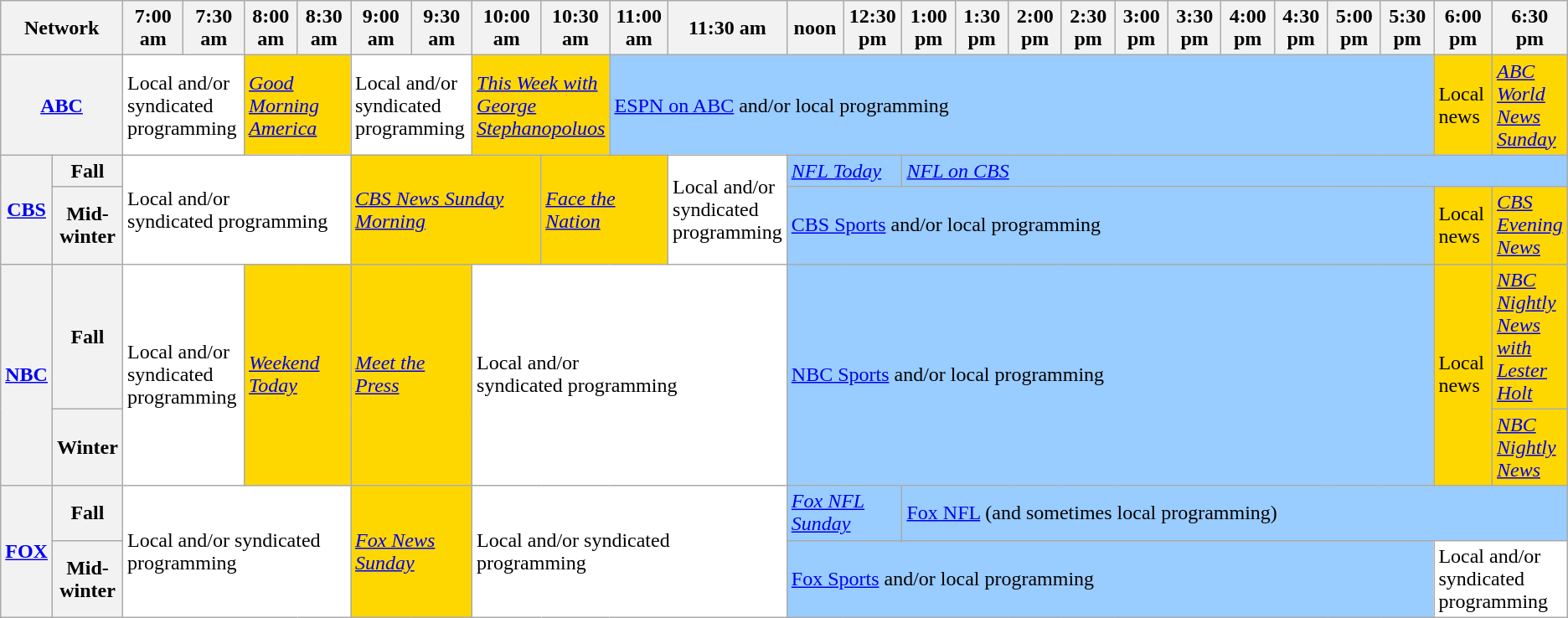<table class=wikitable>
<tr>
<th width=1.5% bgcolor=#C0C0C0 colspan=2>Network</th>
<th width=4% bgcolor=#C0C0C0>7:00 am</th>
<th width=4% bgcolor=#C0C0C0>7:30 am</th>
<th width=4% bgcolor=#C0C0C0>8:00 am</th>
<th width=4% bgcolor=#C0C0C0>8:30 am</th>
<th width=4% bgcolor=#C0C0C0>9:00 am</th>
<th width=4% bgcolor=#C0C0C0>9:30 am</th>
<th width=4% bgcolor=#C0C0C0>10:00 am</th>
<th width=4% bgcolor=#C0C0C0>10:30 am</th>
<th width=4% bgcolor=#C0C0C0>11:00 am</th>
<th width=4% bgcolor=#C0C0C0>11:30 am</th>
<th width=4% bgcolor=#C0C0C0>noon</th>
<th width=4% bgcolor=#C0C0C0>12:30 pm</th>
<th width=4% bgcolor=#C0C0C0>1:00 pm</th>
<th width=4% bgcolor=#C0C0C0>1:30 pm</th>
<th width=4% bgcolor=#C0C0C0>2:00 pm</th>
<th width=4% bgcolor=#C0C0C0>2:30 pm</th>
<th width=4% bgcolor=#C0C0C0>3:00 pm</th>
<th width=4% bgcolor=#C0C0C0>3:30 pm</th>
<th width=4% bgcolor=#C0C0C0>4:00 pm</th>
<th width=4% bgcolor=#C0C0C0>4:30 pm</th>
<th width=4% bgcolor=#C0C0C0>5:00 pm</th>
<th width=4% bgcolor=#C0C0C0>5:30 pm</th>
<th width=4% bgcolor=#C0C0C0>6:00 pm</th>
<th width=4% bgcolor=#C0C0C0>6:30 pm</th>
</tr>
<tr>
<th bgcolor=#C0C0C0 colspan=2><a href='#'>ABC</a></th>
<td bgcolor=white colspan=2>Local and/or<br> syndicated programming</td>
<td bgcolor=gold colspan=2><em><a href='#'>Good Morning America</a></em></td>
<td bgcolor=white colspan=2>Local and/or<br> syndicated programming</td>
<td bgcolor=gold colspan=2><em><a href='#'>This Week with George Stephanopoluos</a></em></td>
<td bgcolor=99ccff colspan=14><a href='#'>ESPN on ABC</a> and/or local programming</td>
<td bgcolor=gold>Local news</td>
<td bgcolor=gold><em><a href='#'>ABC World News Sunday</a></em></td>
</tr>
<tr>
<th bgcolor=#C0C0C0 rowspan=2><a href='#'>CBS</a></th>
<th>Fall</th>
<td bgcolor=white colspan=4 rowspan=2>Local and/or<br> syndicated programming</td>
<td bgcolor=gold colspan=3 rowspan=2><em><a href='#'>CBS News Sunday Morning</a></em></td>
<td bgcolor=gold colspan=2 rowspan=2><em><a href='#'>Face the Nation</a></em></td>
<td bgcolor=white rowspan=2>Local and/or<br> syndicated programming</td>
<td bgcolor=99ccff colspan=2 rowspan=1><em><a href='#'>NFL Today</a></em></td>
<td bgcolor=99ccff colspan=14 rowspan=1><em><a href='#'>NFL on CBS</a></em></td>
</tr>
<tr>
<th>Mid-winter</th>
<td bgcolor=99ccff colspan=12 rowspan=1><a href='#'>CBS Sports</a> and/or local programming</td>
<td bgcolor=gold rowspan=1>Local news</td>
<td bgcolor=gold rowspan=1><em><a href='#'>CBS Evening News</a></em></td>
</tr>
<tr>
<th bgcolor=#C0C0C0 rowspan=2><a href='#'>NBC</a></th>
<th>Fall</th>
<td bgcolor=white colspan=2 rowspan=2>Local and/or<br> syndicated programming</td>
<td bgcolor=gold colspan=2 rowspan=2><em><a href='#'>Weekend Today</a></em></td>
<td bgcolor=gold colspan=2 rowspan=2><em><a href='#'>Meet the Press</a></em></td>
<td bgcolor=white colspan=4 rowspan=2>Local and/or<br> syndicated programming</td>
<td bgcolor=99ccff colspan=12 rowspan=2><a href='#'>NBC Sports</a> and/or local programming</td>
<td bgcolor=gold rowspan=2>Local news</td>
<td bgcolor=gold><em><a href='#'>NBC Nightly News with Lester Holt</a></em></td>
</tr>
<tr>
<th>Winter</th>
<td bgcolor=gold><em><a href='#'>NBC Nightly News</a></em></td>
</tr>
<tr>
<th bgcolor=#C0C0C0 rowspan=2><a href='#'>FOX</a></th>
<th>Fall</th>
<td bgcolor=white colspan=4 rowspan=2>Local and/or syndicated programming</td>
<td bgcolor=gold rowspan=2 colspan=2><em><a href='#'>Fox News Sunday</a></em></td>
<td bgcolor=white colspan=4 rowspan=2>Local and/or syndicated programming</td>
<td bgcolor=99ccff colspan=2 rowspan=1><em><a href='#'>Fox NFL Sunday</a></em></td>
<td bgcolor=99ccff colspan=14 rowspan=1><a href='#'>Fox NFL</a> (and sometimes local programming)</td>
</tr>
<tr>
<th>Mid-winter</th>
<td bgcolor=99ccff colspan=12 rowspan=1><a href='#'>Fox Sports</a> and/or local programming</td>
<td bgcolor=white colspan=2 rowspan=1>Local and/or<br> syndicated programming</td>
</tr>
</table>
